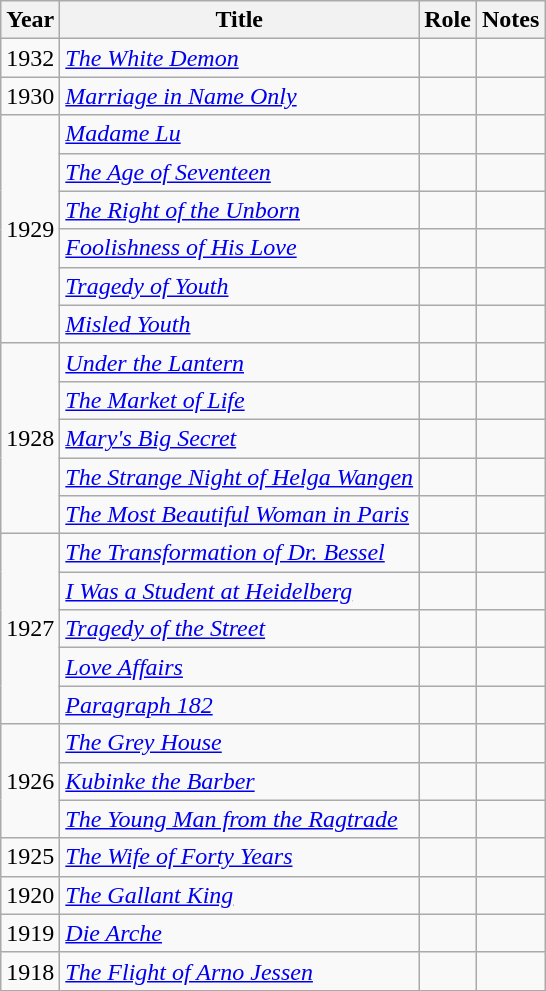<table class="wikitable sortable">
<tr>
<th>Year</th>
<th>Title</th>
<th>Role</th>
<th class="unsortable">Notes</th>
</tr>
<tr>
<td>1932</td>
<td><em><a href='#'>The White Demon</a></em></td>
<td></td>
<td></td>
</tr>
<tr>
<td>1930</td>
<td><em><a href='#'>Marriage in Name Only</a></em></td>
<td></td>
<td></td>
</tr>
<tr>
<td rowspan=6>1929</td>
<td><em><a href='#'>Madame Lu</a></em></td>
<td></td>
<td></td>
</tr>
<tr>
<td><em><a href='#'>The Age of Seventeen</a></em></td>
<td></td>
<td></td>
</tr>
<tr>
<td><em><a href='#'>The Right of the Unborn</a></em></td>
<td></td>
<td></td>
</tr>
<tr>
<td><em><a href='#'>Foolishness of His Love</a></em></td>
<td></td>
<td></td>
</tr>
<tr>
<td><em><a href='#'>Tragedy of Youth</a></em></td>
<td></td>
<td></td>
</tr>
<tr>
<td><em><a href='#'>Misled Youth</a></em></td>
<td></td>
<td></td>
</tr>
<tr>
<td rowspan=5>1928</td>
<td><em><a href='#'>Under the Lantern</a></em></td>
<td></td>
<td></td>
</tr>
<tr>
<td><em><a href='#'>The Market of Life</a></em></td>
<td></td>
<td></td>
</tr>
<tr>
<td><em><a href='#'>Mary's Big Secret</a></em></td>
<td></td>
<td></td>
</tr>
<tr>
<td><em><a href='#'>The Strange Night of Helga Wangen</a></em></td>
<td></td>
<td></td>
</tr>
<tr>
<td><em><a href='#'>The Most Beautiful Woman in Paris</a></em></td>
<td></td>
<td></td>
</tr>
<tr>
<td rowspan=5>1927</td>
<td><em><a href='#'>The Transformation of Dr. Bessel</a></em></td>
<td></td>
<td></td>
</tr>
<tr>
<td><em><a href='#'>I Was a Student at Heidelberg</a></em></td>
<td></td>
<td></td>
</tr>
<tr>
<td><em><a href='#'>Tragedy of the Street</a></em></td>
<td></td>
<td></td>
</tr>
<tr>
<td><em><a href='#'>Love Affairs</a></em></td>
<td></td>
<td></td>
</tr>
<tr>
<td><em><a href='#'>Paragraph 182</a></em></td>
<td></td>
<td></td>
</tr>
<tr>
<td rowspan=3>1926</td>
<td><em><a href='#'>The Grey House</a></em></td>
<td></td>
<td></td>
</tr>
<tr>
<td><em><a href='#'>Kubinke the Barber</a></em></td>
<td></td>
<td></td>
</tr>
<tr>
<td><em><a href='#'>The Young Man from the Ragtrade</a></em></td>
<td></td>
<td></td>
</tr>
<tr>
<td>1925</td>
<td><em><a href='#'>The Wife of Forty Years</a></em></td>
<td></td>
<td></td>
</tr>
<tr>
<td>1920</td>
<td><em><a href='#'>The Gallant King</a></em></td>
<td></td>
<td></td>
</tr>
<tr>
<td>1919</td>
<td><em><a href='#'>Die Arche</a></em></td>
<td></td>
<td></td>
</tr>
<tr>
<td>1918</td>
<td><em><a href='#'>The Flight of Arno Jessen</a></em></td>
<td></td>
<td></td>
</tr>
</table>
